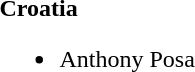<table style="width:100%;">
<tr>
<td style="vertical-align:top; width:20%;"><br><strong>Croatia</strong><ul><li> Anthony Posa</li></ul></td>
<td style="vertical-align:top; width:20%;"></td>
<td style="vertical-align:top; width:20%;"></td>
</tr>
</table>
